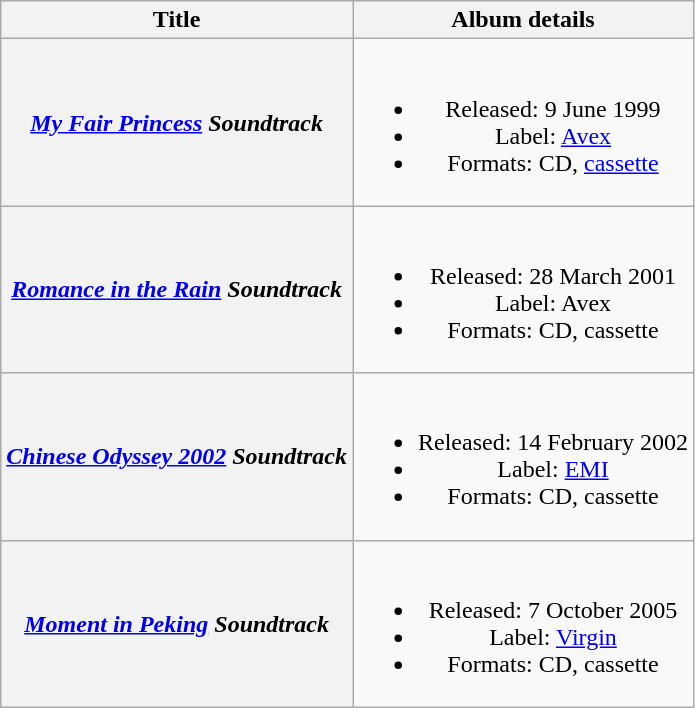<table class="wikitable plainrowheaders" style="text-align:center;">
<tr>
<th>Title</th>
<th>Album details</th>
</tr>
<tr>
<th scope="row"><em><a href='#'>My Fair Princess</a> Soundtrack</em></th>
<td><br><ul><li>Released: 9 June 1999</li><li>Label: <a href='#'>Avex</a></li><li>Formats: CD, <a href='#'>cassette</a></li></ul></td>
</tr>
<tr>
<th scope="row"><em><a href='#'>Romance in the Rain</a> Soundtrack</em></th>
<td><br><ul><li>Released: 28 March 2001</li><li>Label: Avex</li><li>Formats: CD, cassette</li></ul></td>
</tr>
<tr>
<th scope="row"><em><a href='#'>Chinese Odyssey 2002</a> Soundtrack</em></th>
<td><br><ul><li>Released: 14 February 2002</li><li>Label: <a href='#'>EMI</a></li><li>Formats: CD, cassette</li></ul></td>
</tr>
<tr>
<th scope="row"><em><a href='#'>Moment in Peking</a> Soundtrack</em></th>
<td><br><ul><li>Released: 7 October 2005</li><li>Label: <a href='#'>Virgin</a></li><li>Formats: CD, cassette</li></ul></td>
</tr>
</table>
